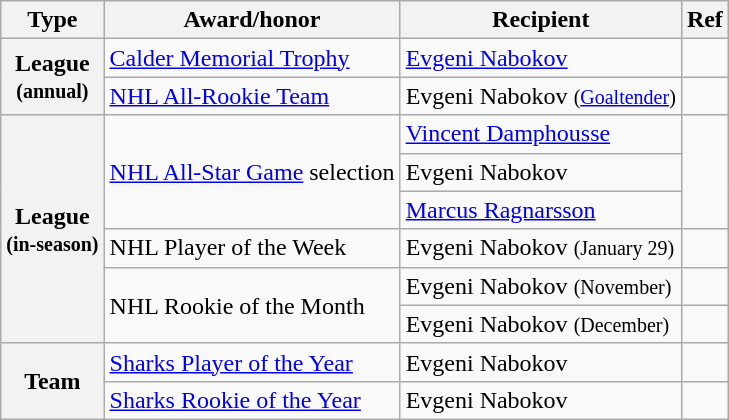<table class="wikitable">
<tr>
<th scope="col">Type</th>
<th scope="col">Award/honor</th>
<th scope="col">Recipient</th>
<th scope="col">Ref</th>
</tr>
<tr>
<th scope="row" rowspan="2">League<br><small>(annual)</small></th>
<td><a href='#'>Calder Memorial Trophy</a></td>
<td><a href='#'>Evgeni Nabokov</a></td>
<td></td>
</tr>
<tr>
<td><a href='#'>NHL All-Rookie Team</a></td>
<td>Evgeni Nabokov <small>(<a href='#'>Goaltender</a>)</small></td>
<td></td>
</tr>
<tr>
<th scope="row" rowspan="6">League<br><small>(in-season)</small></th>
<td rowspan="3"><a href='#'>NHL All-Star Game</a> selection</td>
<td><a href='#'>Vincent Damphousse</a></td>
<td rowspan="3"></td>
</tr>
<tr>
<td>Evgeni Nabokov</td>
</tr>
<tr>
<td><a href='#'>Marcus Ragnarsson</a></td>
</tr>
<tr>
<td>NHL Player of the Week</td>
<td>Evgeni Nabokov <small>(January 29)</small></td>
<td></td>
</tr>
<tr>
<td rowspan="2">NHL Rookie of the Month</td>
<td>Evgeni Nabokov <small>(November)</small></td>
<td></td>
</tr>
<tr>
<td>Evgeni Nabokov <small>(December)</small></td>
<td></td>
</tr>
<tr>
<th scope="row" rowspan="2">Team</th>
<td><a href='#'>Sharks Player of the Year</a></td>
<td>Evgeni Nabokov</td>
<td></td>
</tr>
<tr>
<td><a href='#'>Sharks Rookie of the Year</a></td>
<td>Evgeni Nabokov</td>
<td></td>
</tr>
</table>
